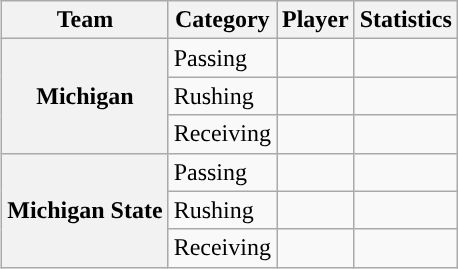<table class="wikitable" style="float:right">
<tr>
<th>Team</th>
<th>Category</th>
<th>Player</th>
<th>Statistics</th>
</tr>
<tr>
<th rowspan=3>Michigan</th>
<td>Passing</td>
<td></td>
<td></td>
</tr>
<tr>
<td>Rushing</td>
<td></td>
<td></td>
</tr>
<tr>
<td>Receiving</td>
<td></td>
<td></td>
</tr>
<tr>
<th rowspan=3>Michigan State</th>
<td>Passing</td>
<td></td>
<td></td>
</tr>
<tr>
<td>Rushing</td>
<td></td>
<td></td>
</tr>
<tr>
<td>Receiving</td>
<td></td>
<td></td>
</tr>
</table>
